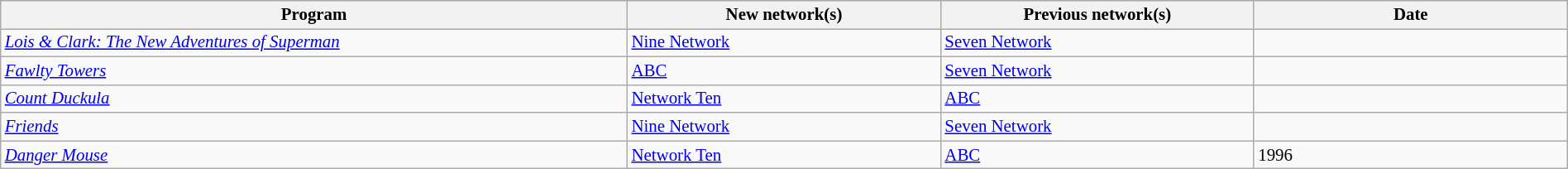<table class="wikitable sortable" width="100%" style="font-size:87%;">
<tr bgcolor="#efefef">
<th width=40%>Program</th>
<th width=20%>New network(s)</th>
<th width=20%>Previous network(s)</th>
<th width=20%>Date</th>
</tr>
<tr>
<td> <em><a href='#'>Lois & Clark: The New Adventures of Superman</a></em></td>
<td><a href='#'>Nine Network</a></td>
<td><a href='#'>Seven Network</a></td>
<td></td>
</tr>
<tr>
<td> <em><a href='#'>Fawlty Towers</a></em></td>
<td><a href='#'>ABC</a></td>
<td><a href='#'>Seven Network</a></td>
<td></td>
</tr>
<tr>
<td> <em><a href='#'>Count Duckula</a></em></td>
<td><a href='#'>Network Ten</a></td>
<td><a href='#'>ABC</a></td>
<td></td>
</tr>
<tr>
<td> <em><a href='#'>Friends</a></em></td>
<td><a href='#'>Nine Network</a></td>
<td><a href='#'>Seven Network</a></td>
<td></td>
</tr>
<tr>
<td> <em><a href='#'>Danger Mouse</a></em></td>
<td><a href='#'>Network Ten</a></td>
<td><a href='#'>ABC</a></td>
<td>1996</td>
</tr>
</table>
